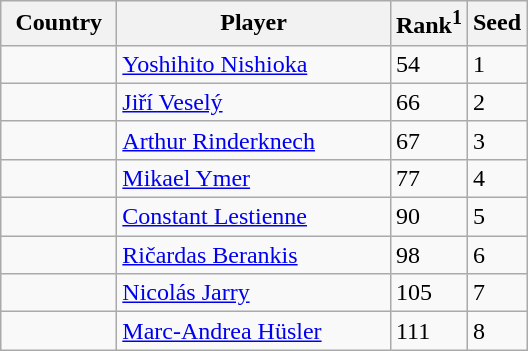<table class="sortable wikitable">
<tr>
<th width="70">Country</th>
<th width="175">Player</th>
<th>Rank<sup>1</sup></th>
<th>Seed</th>
</tr>
<tr>
<td></td>
<td><a href='#'>Yoshihito Nishioka</a></td>
<td>54</td>
<td>1</td>
</tr>
<tr>
<td></td>
<td><a href='#'>Jiří Veselý</a></td>
<td>66</td>
<td>2</td>
</tr>
<tr>
<td></td>
<td><a href='#'>Arthur Rinderknech</a></td>
<td>67</td>
<td>3</td>
</tr>
<tr>
<td></td>
<td><a href='#'>Mikael Ymer</a></td>
<td>77</td>
<td>4</td>
</tr>
<tr>
<td></td>
<td><a href='#'>Constant Lestienne</a></td>
<td>90</td>
<td>5</td>
</tr>
<tr>
<td></td>
<td><a href='#'>Ričardas Berankis</a></td>
<td>98</td>
<td>6</td>
</tr>
<tr>
<td></td>
<td><a href='#'>Nicolás Jarry</a></td>
<td>105</td>
<td>7</td>
</tr>
<tr>
<td></td>
<td><a href='#'>Marc-Andrea Hüsler</a></td>
<td>111</td>
<td>8</td>
</tr>
</table>
